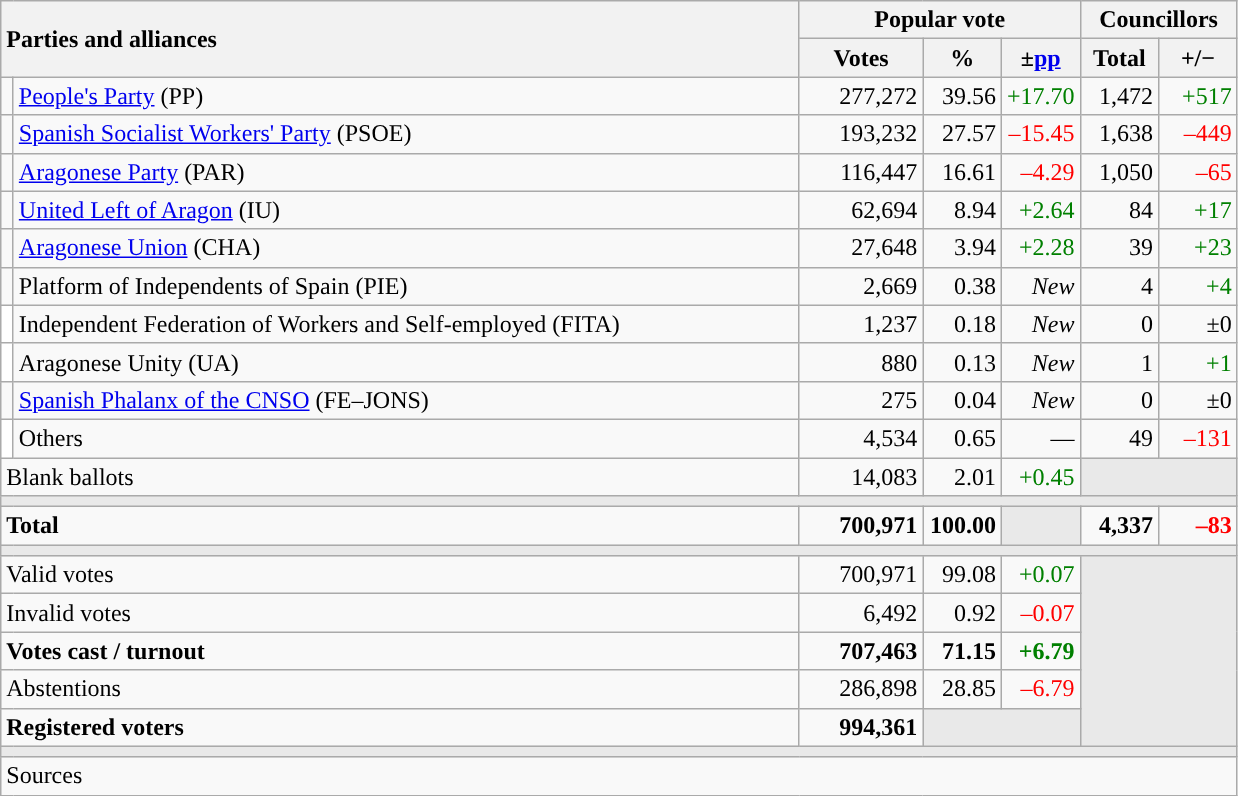<table class="wikitable" style="text-align:right;">
<tr>
<th style="text-align:left;" rowspan="2" colspan="2" width="525">Parties and alliances</th>
<th colspan="3">Popular vote</th>
<th colspan="2">Councillors</th>
</tr>
<tr>
<th width="75">Votes</th>
<th width="45">%</th>
<th width="45">±<a href='#'>pp</a></th>
<th width="45">Total</th>
<th width="45">+/−</th>
</tr>
<tr>
<td width="1" style="color:inherit;background:"></td>
<td align="left"><a href='#'>People's Party</a> (PP)</td>
<td>277,272</td>
<td>39.56</td>
<td style="color:green;">+17.70</td>
<td>1,472</td>
<td style="color:green;">+517</td>
</tr>
<tr>
<td style="color:inherit;background:"></td>
<td align="left"><a href='#'>Spanish Socialist Workers' Party</a> (PSOE)</td>
<td>193,232</td>
<td>27.57</td>
<td style="color:red;">–15.45</td>
<td>1,638</td>
<td style="color:red;">–449</td>
</tr>
<tr>
<td style="color:inherit;background:"></td>
<td align="left"><a href='#'>Aragonese Party</a> (PAR)</td>
<td>116,447</td>
<td>16.61</td>
<td style="color:red;">–4.29</td>
<td>1,050</td>
<td style="color:red;">–65</td>
</tr>
<tr>
<td style="color:inherit;background:"></td>
<td align="left"><a href='#'>United Left of Aragon</a> (IU)</td>
<td>62,694</td>
<td>8.94</td>
<td style="color:green;">+2.64</td>
<td>84</td>
<td style="color:green;">+17</td>
</tr>
<tr>
<td style="color:inherit;background:"></td>
<td align="left"><a href='#'>Aragonese Union</a> (CHA)</td>
<td>27,648</td>
<td>3.94</td>
<td style="color:green;">+2.28</td>
<td>39</td>
<td style="color:green;">+23</td>
</tr>
<tr>
<td style="color:inherit;background:"></td>
<td align="left">Platform of Independents of Spain (PIE)</td>
<td>2,669</td>
<td>0.38</td>
<td><em>New</em></td>
<td>4</td>
<td style="color:green;">+4</td>
</tr>
<tr>
<td bgcolor="white"></td>
<td align="left">Independent Federation of Workers and Self-employed (FITA)</td>
<td>1,237</td>
<td>0.18</td>
<td><em>New</em></td>
<td>0</td>
<td>±0</td>
</tr>
<tr>
<td bgcolor="white"></td>
<td align="left">Aragonese Unity (UA)</td>
<td>880</td>
<td>0.13</td>
<td><em>New</em></td>
<td>1</td>
<td style="color:green;">+1</td>
</tr>
<tr>
<td style="color:inherit;background:"></td>
<td align="left"><a href='#'>Spanish Phalanx of the CNSO</a> (FE–JONS)</td>
<td>275</td>
<td>0.04</td>
<td><em>New</em></td>
<td>0</td>
<td>±0</td>
</tr>
<tr>
<td bgcolor="white"></td>
<td align="left">Others</td>
<td>4,534</td>
<td>0.65</td>
<td>—</td>
<td>49</td>
<td style="color:red;">–131</td>
</tr>
<tr>
<td align="left" colspan="2">Blank ballots</td>
<td>14,083</td>
<td>2.01</td>
<td style="color:green;">+0.45</td>
<td bgcolor="#E9E9E9" colspan="2"></td>
</tr>
<tr>
<td colspan="7" bgcolor="#E9E9E9"></td>
</tr>
<tr style="font-weight:bold;">
<td align="left" colspan="2">Total</td>
<td>700,971</td>
<td>100.00</td>
<td bgcolor="#E9E9E9"></td>
<td>4,337</td>
<td style="color:red;">–83</td>
</tr>
<tr>
<td colspan="7" bgcolor="#E9E9E9"></td>
</tr>
<tr>
<td align="left" colspan="2">Valid votes</td>
<td>700,971</td>
<td>99.08</td>
<td style="color:green;">+0.07</td>
<td bgcolor="#E9E9E9" colspan="2" rowspan="5"></td>
</tr>
<tr>
<td align="left" colspan="2">Invalid votes</td>
<td>6,492</td>
<td>0.92</td>
<td style="color:red;">–0.07</td>
</tr>
<tr style="font-weight:bold;">
<td align="left" colspan="2">Votes cast / turnout</td>
<td>707,463</td>
<td>71.15</td>
<td style="color:green;">+6.79</td>
</tr>
<tr>
<td align="left" colspan="2">Abstentions</td>
<td>286,898</td>
<td>28.85</td>
<td style="color:red;">–6.79</td>
</tr>
<tr style="font-weight:bold;">
<td align="left" colspan="2">Registered voters</td>
<td>994,361</td>
<td bgcolor="#E9E9E9" colspan="2"></td>
</tr>
<tr>
<td colspan="7" bgcolor="#E9E9E9"></td>
</tr>
<tr>
<td align="left" colspan="7">Sources</td>
</tr>
</table>
